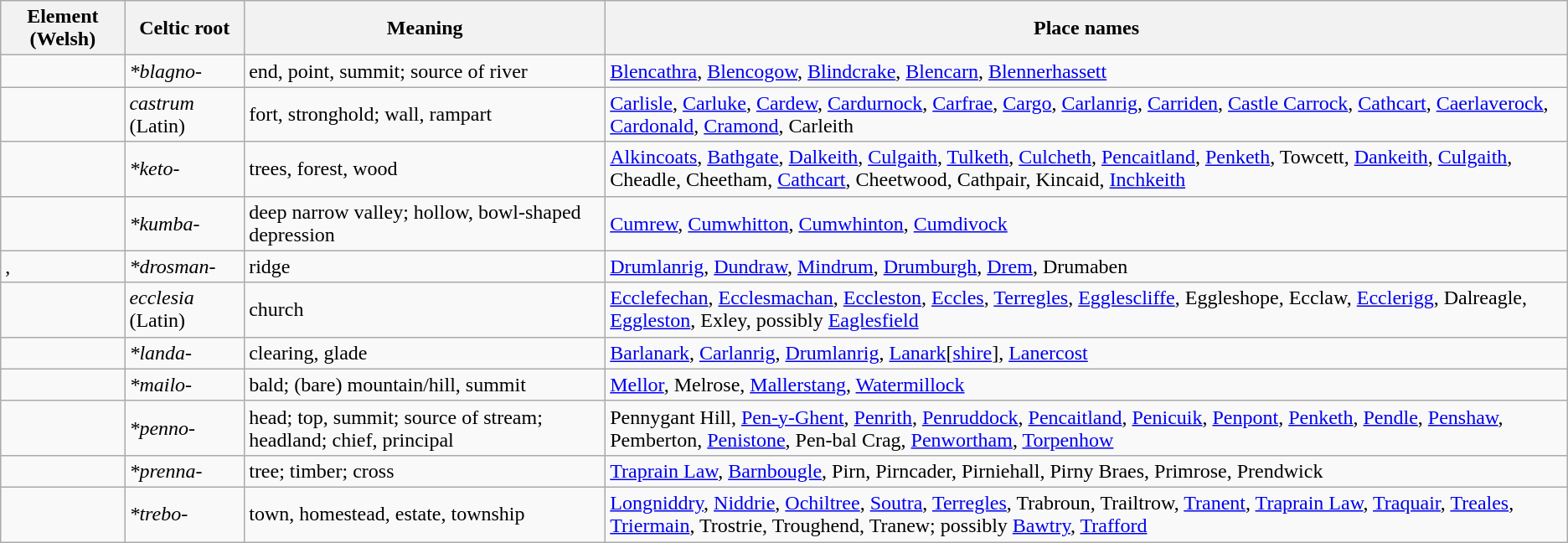<table class="wikitable">
<tr>
<th>Element (Welsh)</th>
<th>Celtic root</th>
<th>Meaning</th>
<th>Place names</th>
</tr>
<tr>
<td><strong></strong></td>
<td><em>*blagno-</em></td>
<td>end, point, summit; source of river</td>
<td><a href='#'>Blencathra</a>, <a href='#'>Blencogow</a>, <a href='#'>Blindcrake</a>, <a href='#'>Blencarn</a>, <a href='#'>Blennerhassett</a></td>
</tr>
<tr>
<td><strong></strong></td>
<td><em>castrum</em> (Latin)</td>
<td>fort, stronghold; wall, rampart</td>
<td><a href='#'>Carlisle</a>, <a href='#'>Carluke</a>, <a href='#'>Cardew</a>, <a href='#'>Cardurnock</a>, <a href='#'>Carfrae</a>, <a href='#'>Cargo</a>, <a href='#'>Carlanrig</a>, <a href='#'>Carriden</a>, <a href='#'>Castle Carrock</a>, <a href='#'>Cathcart</a>, <a href='#'>Caerlaverock</a>, <a href='#'>Cardonald</a>, <a href='#'>Cramond</a>, Carleith</td>
</tr>
<tr>
<td><strong></strong></td>
<td><em>*keto-</em></td>
<td>trees, forest, wood</td>
<td><a href='#'>Alkincoats</a>, <a href='#'>Bathgate</a>, <a href='#'>Dalkeith</a>, <a href='#'>Culgaith</a>, <a href='#'>Tulketh</a>, <a href='#'>Culcheth</a>, <a href='#'>Pencaitland</a>, <a href='#'>Penketh</a>, Towcett, <a href='#'>Dankeith</a>, <a href='#'>Culgaith</a>, Cheadle, Cheetham, <a href='#'>Cathcart</a>, Cheetwood, Cathpair, Kincaid, <a href='#'>Inchkeith</a></td>
</tr>
<tr>
<td><strong></strong></td>
<td><em>*kumba-</em></td>
<td>deep narrow valley; hollow, bowl-shaped depression</td>
<td><a href='#'>Cumrew</a>, <a href='#'>Cumwhitton</a>, <a href='#'>Cumwhinton</a>, <a href='#'>Cumdivock</a></td>
</tr>
<tr>
<td><strong></strong>, <strong></strong></td>
<td><em>*drosman-</em></td>
<td>ridge</td>
<td><a href='#'>Drumlanrig</a>, <a href='#'>Dundraw</a>, <a href='#'>Mindrum</a>, <a href='#'>Drumburgh</a>, <a href='#'>Drem</a>, Drumaben</td>
</tr>
<tr>
<td><strong></strong></td>
<td><em>ecclesia</em> (Latin)</td>
<td>church</td>
<td><a href='#'>Ecclefechan</a>, <a href='#'>Ecclesmachan</a>, <a href='#'>Eccleston</a>, <a href='#'>Eccles</a>, <a href='#'>Terregles</a>, <a href='#'>Egglescliffe</a>, Eggleshope, Ecclaw, <a href='#'>Ecclerigg</a>, Dalreagle, <a href='#'>Eggleston</a>, Exley, possibly <a href='#'>Eaglesfield</a></td>
</tr>
<tr>
<td><strong></strong></td>
<td><em>*landa-</em></td>
<td>clearing, glade</td>
<td><a href='#'>Barlanark</a>, <a href='#'>Carlanrig</a>, <a href='#'>Drumlanrig</a>, <a href='#'>Lanark</a>[<a href='#'>shire</a>], <a href='#'>Lanercost</a></td>
</tr>
<tr>
<td><strong></strong></td>
<td><em>*mailo-</em></td>
<td>bald; (bare) mountain/hill, summit</td>
<td><a href='#'>Mellor</a>, Melrose, <a href='#'>Mallerstang</a>, <a href='#'>Watermillock</a></td>
</tr>
<tr>
<td><strong></strong></td>
<td><em>*penno-</em></td>
<td>head; top, summit; source of stream; headland; chief, principal</td>
<td>Pennygant Hill, <a href='#'>Pen-y-Ghent</a>, <a href='#'>Penrith</a>, <a href='#'>Penruddock</a>, <a href='#'>Pencaitland</a>, <a href='#'>Penicuik</a>, <a href='#'>Penpont</a>, <a href='#'>Penketh</a>, <a href='#'> Pendle</a>, <a href='#'>Penshaw</a>, Pemberton, <a href='#'>Penistone</a>, Pen-bal Crag, <a href='#'>Penwortham</a>, <a href='#'>Torpenhow</a></td>
</tr>
<tr>
<td><strong></strong></td>
<td><em>*prenna-</em></td>
<td>tree; timber; cross</td>
<td><a href='#'>Traprain Law</a>, <a href='#'>Barnbougle</a>, Pirn, Pirncader, Pirniehall, Pirny Braes, Primrose, Prendwick</td>
</tr>
<tr>
<td><strong></strong></td>
<td><em>*trebo-</em></td>
<td>town, homestead, estate, township</td>
<td><a href='#'>Longniddry</a>, <a href='#'>Niddrie</a>, <a href='#'>Ochiltree</a>, <a href='#'>Soutra</a>, <a href='#'>Terregles</a>, Trabroun, Trailtrow, <a href='#'>Tranent</a>, <a href='#'>Traprain Law</a>, <a href='#'>Traquair</a>, <a href='#'>Treales</a>, <a href='#'>Triermain</a>, Trostrie, Troughend, Tranew; possibly <a href='#'>Bawtry</a>, <a href='#'>Trafford</a></td>
</tr>
</table>
